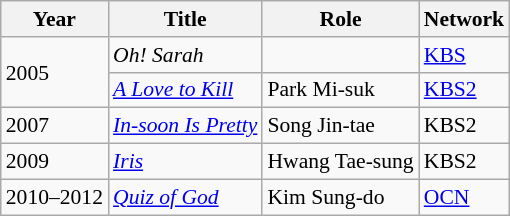<table class="wikitable" style="font-size: 90%;">
<tr>
<th>Year</th>
<th>Title</th>
<th>Role</th>
<th>Network</th>
</tr>
<tr>
<td rowspan="2">2005</td>
<td><em>Oh! Sarah</em></td>
<td></td>
<td><a href='#'>KBS</a></td>
</tr>
<tr>
<td><em><a href='#'>A Love to Kill</a></em></td>
<td>Park Mi-suk</td>
<td><a href='#'>KBS2</a></td>
</tr>
<tr>
<td rowspan="1">2007</td>
<td><em><a href='#'>In-soon Is Pretty</a></em></td>
<td>Song Jin-tae</td>
<td>KBS2</td>
</tr>
<tr>
<td rowspan="1">2009</td>
<td><em><a href='#'>Iris</a></em></td>
<td>Hwang Tae-sung</td>
<td>KBS2</td>
</tr>
<tr>
<td rowspan="1">2010–2012</td>
<td><em><a href='#'>Quiz of God</a></em></td>
<td>Kim Sung-do</td>
<td><a href='#'>OCN</a></td>
</tr>
</table>
